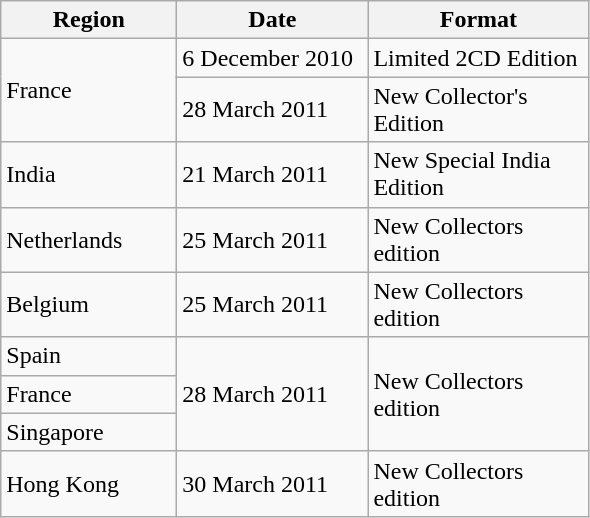<table class="wikitable">
<tr>
<th style="width:110px;">Region</th>
<th style="width:120px;">Date</th>
<th style="width:140px;">Format</th>
</tr>
<tr>
<td rowspan="2">France</td>
<td>6 December 2010</td>
<td>Limited 2CD Edition</td>
</tr>
<tr>
<td>28 March 2011</td>
<td>New Collector's Edition</td>
</tr>
<tr>
<td>India</td>
<td>21 March 2011</td>
<td>New Special India Edition</td>
</tr>
<tr>
<td>Netherlands</td>
<td>25 March 2011</td>
<td>New Collectors edition</td>
</tr>
<tr>
<td>Belgium</td>
<td>25 March 2011</td>
<td>New Collectors edition</td>
</tr>
<tr>
<td>Spain</td>
<td rowspan="3">28 March 2011</td>
<td rowspan="3">New Collectors edition</td>
</tr>
<tr>
<td>France</td>
</tr>
<tr>
<td>Singapore</td>
</tr>
<tr>
<td>Hong Kong</td>
<td>30 March 2011</td>
<td>New Collectors edition</td>
</tr>
</table>
